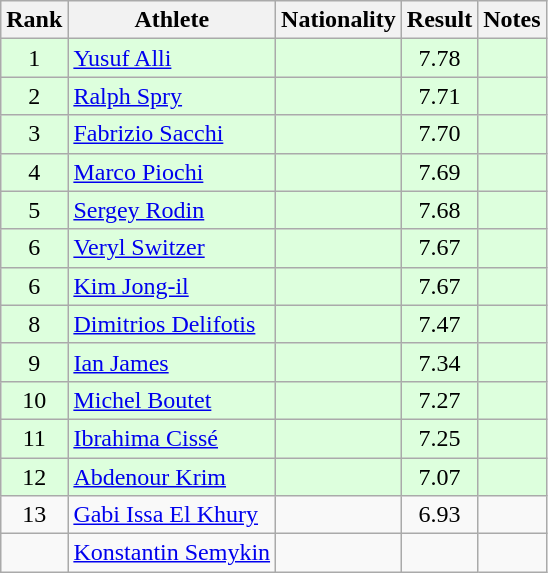<table class="wikitable sortable" style="text-align:center">
<tr>
<th>Rank</th>
<th>Athlete</th>
<th>Nationality</th>
<th>Result</th>
<th>Notes</th>
</tr>
<tr bgcolor=ddffdd>
<td>1</td>
<td align=left><a href='#'>Yusuf Alli</a></td>
<td align=left></td>
<td>7.78</td>
<td></td>
</tr>
<tr bgcolor=ddffdd>
<td>2</td>
<td align=left><a href='#'>Ralph Spry</a></td>
<td align=left></td>
<td>7.71</td>
<td></td>
</tr>
<tr bgcolor=ddffdd>
<td>3</td>
<td align=left><a href='#'>Fabrizio Sacchi</a></td>
<td align=left></td>
<td>7.70</td>
<td></td>
</tr>
<tr bgcolor=ddffdd>
<td>4</td>
<td align=left><a href='#'>Marco Piochi</a></td>
<td align=left></td>
<td>7.69</td>
<td></td>
</tr>
<tr bgcolor=ddffdd>
<td>5</td>
<td align=left><a href='#'>Sergey Rodin</a></td>
<td align=left></td>
<td>7.68</td>
<td></td>
</tr>
<tr bgcolor=ddffdd>
<td>6</td>
<td align=left><a href='#'>Veryl Switzer</a></td>
<td align=left></td>
<td>7.67</td>
<td></td>
</tr>
<tr bgcolor=ddffdd>
<td>6</td>
<td align=left><a href='#'>Kim Jong-il</a></td>
<td align=left></td>
<td>7.67</td>
<td></td>
</tr>
<tr bgcolor=ddffdd>
<td>8</td>
<td align=left><a href='#'>Dimitrios Delifotis</a></td>
<td align=left></td>
<td>7.47</td>
<td></td>
</tr>
<tr bgcolor=ddffdd>
<td>9</td>
<td align=left><a href='#'>Ian James</a></td>
<td align=left></td>
<td>7.34</td>
<td></td>
</tr>
<tr bgcolor=ddffdd>
<td>10</td>
<td align=left><a href='#'>Michel Boutet</a></td>
<td align=left></td>
<td>7.27</td>
<td></td>
</tr>
<tr bgcolor=ddffdd>
<td>11</td>
<td align=left><a href='#'>Ibrahima Cissé</a></td>
<td align=left></td>
<td>7.25</td>
<td></td>
</tr>
<tr bgcolor=ddffdd>
<td>12</td>
<td align=left><a href='#'>Abdenour Krim</a></td>
<td align=left></td>
<td>7.07</td>
<td></td>
</tr>
<tr>
<td>13</td>
<td align=left><a href='#'>Gabi Issa El Khury</a></td>
<td align=left></td>
<td>6.93</td>
<td></td>
</tr>
<tr>
<td></td>
<td align=left><a href='#'>Konstantin Semykin</a></td>
<td align=left></td>
<td></td>
<td></td>
</tr>
</table>
